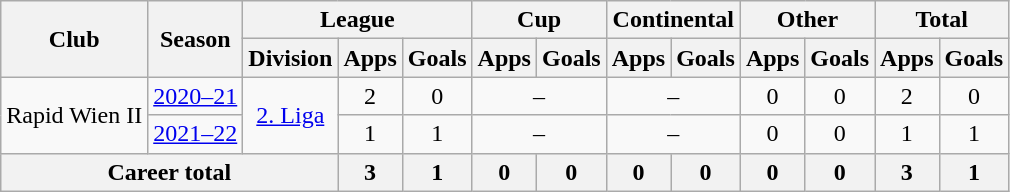<table class="wikitable" style="text-align: center">
<tr>
<th rowspan="2">Club</th>
<th rowspan="2">Season</th>
<th colspan="3">League</th>
<th colspan="2">Cup</th>
<th colspan="2">Continental</th>
<th colspan="2">Other</th>
<th colspan="2">Total</th>
</tr>
<tr>
<th>Division</th>
<th>Apps</th>
<th>Goals</th>
<th>Apps</th>
<th>Goals</th>
<th>Apps</th>
<th>Goals</th>
<th>Apps</th>
<th>Goals</th>
<th>Apps</th>
<th>Goals</th>
</tr>
<tr>
<td rowspan="2">Rapid Wien II</td>
<td><a href='#'>2020–21</a></td>
<td rowspan="2"><a href='#'>2. Liga</a></td>
<td>2</td>
<td>0</td>
<td colspan="2">–</td>
<td colspan="2">–</td>
<td>0</td>
<td>0</td>
<td>2</td>
<td>0</td>
</tr>
<tr>
<td><a href='#'>2021–22</a></td>
<td>1</td>
<td>1</td>
<td colspan="2">–</td>
<td colspan="2">–</td>
<td>0</td>
<td>0</td>
<td>1</td>
<td>1</td>
</tr>
<tr>
<th colspan="3"><strong>Career total</strong></th>
<th>3</th>
<th>1</th>
<th>0</th>
<th>0</th>
<th>0</th>
<th>0</th>
<th>0</th>
<th>0</th>
<th>3</th>
<th>1</th>
</tr>
</table>
